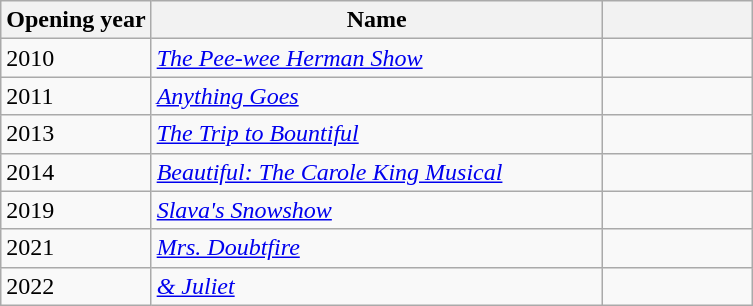<table class="wikitable sortable collapsible">
<tr>
<th width=20% scope="col">Opening year</th>
<th width=60% scope="col">Name</th>
<th width=20% scope="col" class="unsortable"></th>
</tr>
<tr>
<td>2010</td>
<td><em><a href='#'>The Pee-wee Herman Show</a></em></td>
<td></td>
</tr>
<tr>
<td>2011</td>
<td><em><a href='#'>Anything Goes</a></em></td>
<td></td>
</tr>
<tr>
<td>2013</td>
<td><em><a href='#'>The Trip to Bountiful</a></em></td>
<td></td>
</tr>
<tr>
<td>2014</td>
<td><em><a href='#'>Beautiful: The Carole King Musical</a></em></td>
<td></td>
</tr>
<tr>
<td>2019</td>
<td><em><a href='#'>Slava's Snowshow</a></em></td>
<td></td>
</tr>
<tr>
<td>2021</td>
<td><em><a href='#'>Mrs. Doubtfire</a></em></td>
<td></td>
</tr>
<tr>
<td>2022</td>
<td><em><a href='#'>& Juliet</a></em></td>
<td></td>
</tr>
</table>
